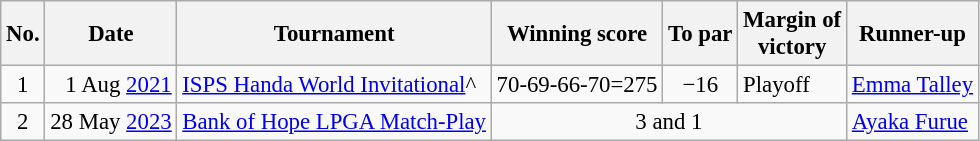<table class="wikitable" style="font-size:95%;">
<tr>
<th>No.</th>
<th>Date</th>
<th>Tournament</th>
<th>Winning score</th>
<th>To par</th>
<th>Margin of<br>victory</th>
<th>Runner-up</th>
</tr>
<tr>
<td align=center>1</td>
<td align=right>1 Aug <a href='#'>2021</a></td>
<td><a href='#'>ISPS Handa World Invitational</a>^</td>
<td align=right>70-69-66-70=275</td>
<td align=center>−16</td>
<td>Playoff</td>
<td> <a href='#'>Emma Talley</a></td>
</tr>
<tr>
<td align=center>2</td>
<td align=right>28 May <a href='#'>2023</a></td>
<td><a href='#'>Bank of Hope LPGA Match-Play</a></td>
<td colspan=3 align=center>3 and 1</td>
<td> <a href='#'>Ayaka Furue</a></td>
</tr>
</table>
